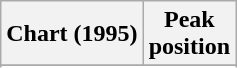<table class="wikitable sortable">
<tr>
<th align="left">Chart (1995)</th>
<th align="center">Peak<br>position</th>
</tr>
<tr>
</tr>
<tr>
</tr>
<tr>
</tr>
</table>
